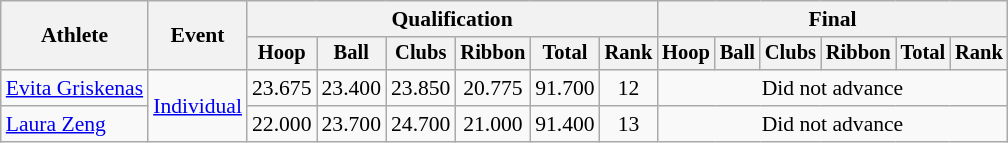<table class=wikitable style=font-size:90%;text-align:center>
<tr>
<th rowspan=2>Athlete</th>
<th rowspan=2>Event</th>
<th colspan=6>Qualification</th>
<th colspan=6>Final</th>
</tr>
<tr style=font-size:95%>
<th>Hoop</th>
<th>Ball</th>
<th>Clubs</th>
<th>Ribbon</th>
<th>Total</th>
<th>Rank</th>
<th>Hoop</th>
<th>Ball</th>
<th>Clubs</th>
<th>Ribbon</th>
<th>Total</th>
<th>Rank</th>
</tr>
<tr>
<td align=left><a href='#'>Evita Griskenas</a></td>
<td align=left rowspan=2><a href='#'>Individual</a></td>
<td>23.675</td>
<td>23.400</td>
<td>23.850</td>
<td>20.775</td>
<td>91.700</td>
<td>12</td>
<td colspan=6>Did not advance</td>
</tr>
<tr>
<td align=left><a href='#'>Laura Zeng</a></td>
<td>22.000</td>
<td>23.700</td>
<td>24.700</td>
<td>21.000</td>
<td>91.400</td>
<td>13</td>
<td colspan=6>Did not advance</td>
</tr>
</table>
